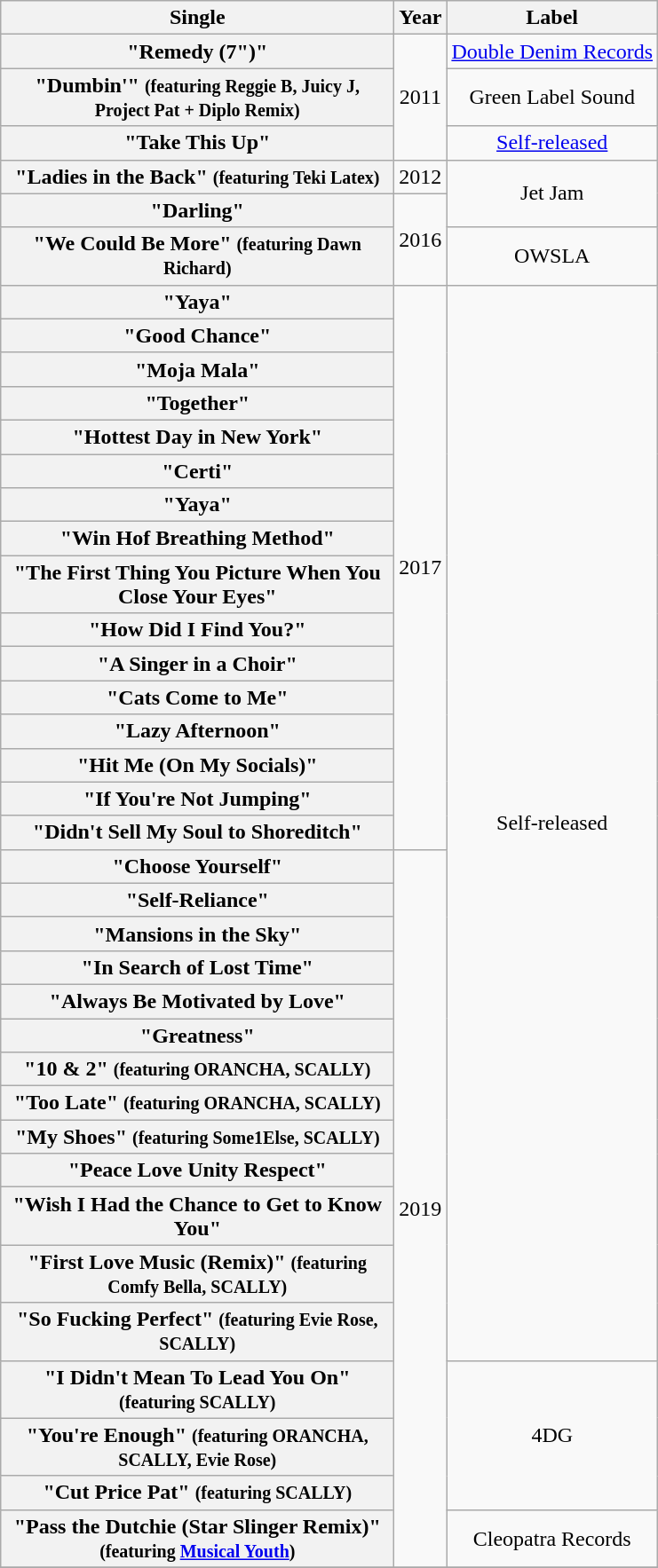<table class="wikitable mw-collapsible plainrowheaders" border="1" style="text-align:center;">
<tr>
<th scope="col" style="width:18em;">Single</th>
<th scope="col">Year</th>
<th>Label</th>
</tr>
<tr>
<th scope="row">"Remedy (7")"</th>
<td rowspan="3">2011</td>
<td><a href='#'>Double Denim Records</a></td>
</tr>
<tr>
<th scope="row">"Dumbin'" <small>(featuring Reggie B, Juicy J, Project Pat + Diplo Remix)</small></th>
<td>Green Label Sound</td>
</tr>
<tr>
<th scope="row">"Take This Up"</th>
<td><a href='#'>Self-released</a></td>
</tr>
<tr>
<th scope="row">"Ladies in the Back" <small>(featuring Teki Latex)</small></th>
<td>2012</td>
<td rowspan="2">Jet Jam</td>
</tr>
<tr>
<th scope="row">"Darling"</th>
<td rowspan="2">2016</td>
</tr>
<tr>
<th scope="row">"We Could Be More" <small>(featuring Dawn Richard)</small></th>
<td>OWSLA</td>
</tr>
<tr>
<th scope="row">"Yaya"</th>
<td rowspan="16">2017</td>
<td rowspan="29">Self-released</td>
</tr>
<tr>
<th scope="row">"Good Chance"</th>
</tr>
<tr>
<th scope="row">"Moja Mala"</th>
</tr>
<tr>
<th scope="row">"Together"</th>
</tr>
<tr>
<th scope="row">"Hottest Day in New York"</th>
</tr>
<tr>
<th scope="row">"Certi"</th>
</tr>
<tr>
<th scope="row">"Yaya"</th>
</tr>
<tr>
<th scope="row">"Win Hof Breathing Method"</th>
</tr>
<tr>
<th scope="row">"The First Thing You Picture When You Close Your Eyes"</th>
</tr>
<tr>
<th scope="row">"How Did I Find You?"</th>
</tr>
<tr>
<th scope="row">"A Singer in a Choir"</th>
</tr>
<tr>
<th scope="row">"Cats Come to Me"</th>
</tr>
<tr>
<th scope="row">"Lazy Afternoon"</th>
</tr>
<tr>
<th scope="row">"Hit Me (On My Socials)"</th>
</tr>
<tr>
<th scope="row">"If You're Not Jumping"</th>
</tr>
<tr>
<th scope="row">"Didn't Sell My Soul to Shoreditch"</th>
</tr>
<tr>
<th scope="row">"Choose Yourself"</th>
<td rowspan="17">2019</td>
</tr>
<tr>
<th scope="row">"Self-Reliance"</th>
</tr>
<tr>
<th scope="row">"Mansions in the Sky"</th>
</tr>
<tr>
<th scope="row">"In Search of Lost Time"</th>
</tr>
<tr>
<th scope="row">"Always Be Motivated by Love"</th>
</tr>
<tr>
<th scope="row">"Greatness"</th>
</tr>
<tr>
<th scope="row">"10 & 2" <small>(featuring ORANCHA, SCALLY)</small></th>
</tr>
<tr>
<th scope="row">"Too Late" <small>(featuring ORANCHA, SCALLY)</small></th>
</tr>
<tr>
<th scope="row">"My Shoes" <small>(featuring Some1Else, SCALLY)</small></th>
</tr>
<tr>
<th scope="row">"Peace Love Unity Respect"</th>
</tr>
<tr>
<th scope="row">"Wish I Had the Chance to Get to Know You"</th>
</tr>
<tr>
<th scope="row">"First Love Music (Remix)" <small>(featuring Comfy Bella, SCALLY)</small></th>
</tr>
<tr>
<th scope="row">"So Fucking Perfect" <small>(featuring Evie Rose, SCALLY)</small></th>
</tr>
<tr>
<th scope="row">"I Didn't Mean To Lead You On" <small>(featuring SCALLY)</small></th>
<td rowspan="3">4DG</td>
</tr>
<tr>
<th scope="row">"You're Enough" <small>(featuring ORANCHA, SCALLY, Evie Rose)</small></th>
</tr>
<tr>
<th scope="row">"Cut Price Pat" <small>(featuring SCALLY)</small></th>
</tr>
<tr>
<th scope="row">"Pass the Dutchie (Star Slinger Remix)" <small>(featuring <a href='#'>Musical Youth</a>)</small></th>
<td>Cleopatra Records</td>
</tr>
<tr>
</tr>
</table>
